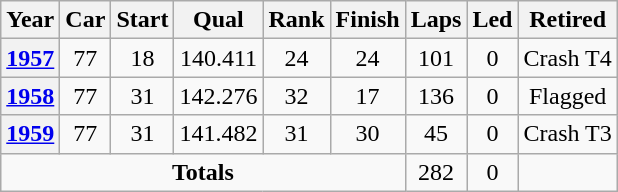<table class="wikitable" style="text-align:center">
<tr>
<th>Year</th>
<th>Car</th>
<th>Start</th>
<th>Qual</th>
<th>Rank</th>
<th>Finish</th>
<th>Laps</th>
<th>Led</th>
<th>Retired</th>
</tr>
<tr>
<th><a href='#'>1957</a></th>
<td>77</td>
<td>18</td>
<td>140.411</td>
<td>24</td>
<td>24</td>
<td>101</td>
<td>0</td>
<td>Crash T4</td>
</tr>
<tr>
<th><a href='#'>1958</a></th>
<td>77</td>
<td>31</td>
<td>142.276</td>
<td>32</td>
<td>17</td>
<td>136</td>
<td>0</td>
<td>Flagged</td>
</tr>
<tr>
<th><a href='#'>1959</a></th>
<td>77</td>
<td>31</td>
<td>141.482</td>
<td>31</td>
<td>30</td>
<td>45</td>
<td>0</td>
<td>Crash T3</td>
</tr>
<tr>
<td colspan=6><strong>Totals</strong></td>
<td>282</td>
<td>0</td>
<td></td>
</tr>
</table>
